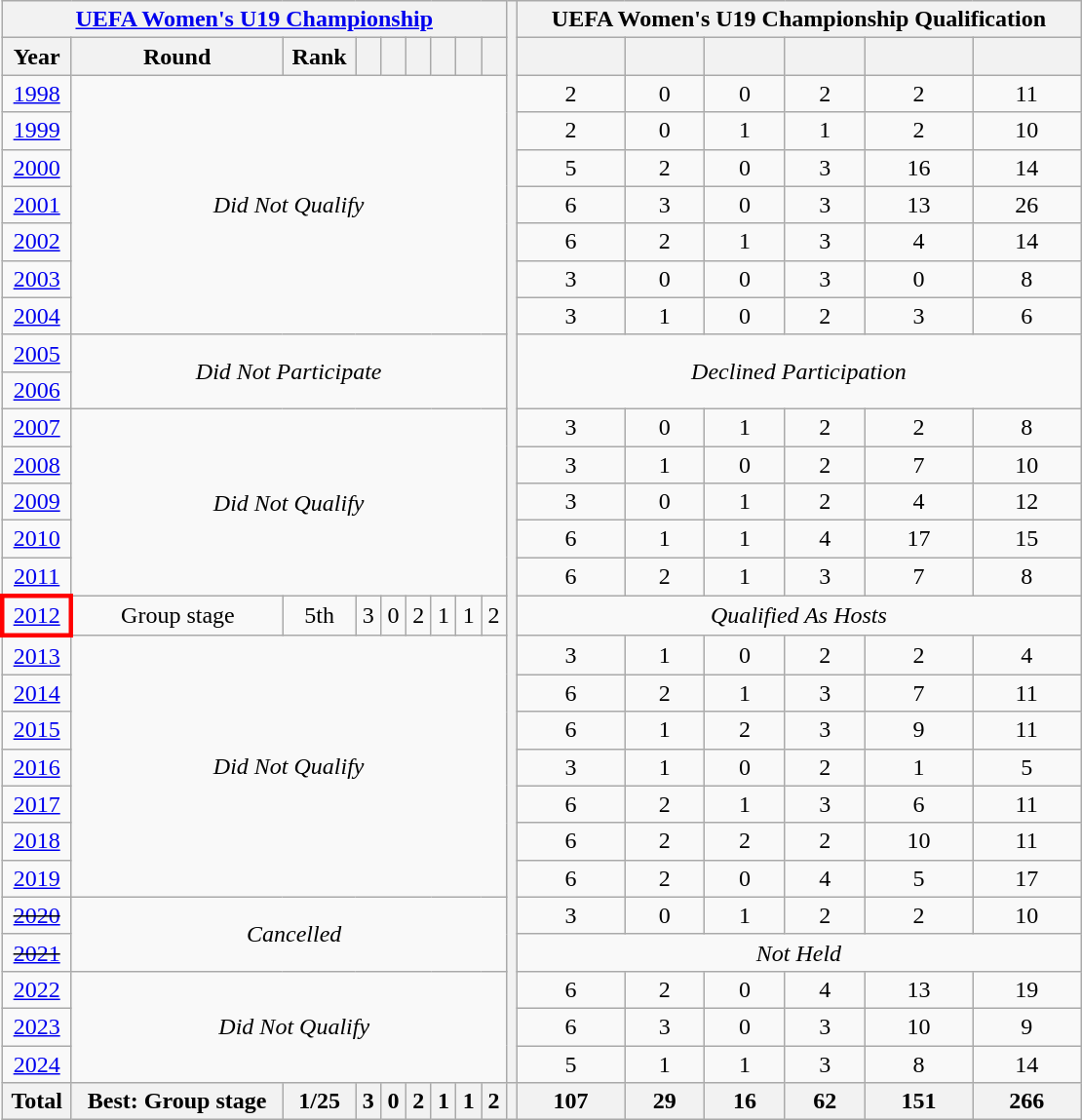<table class="wikitable" style="text-align: center;">
<tr>
<th colspan=9><a href='#'>UEFA Women's U19 Championship</a></th>
<th width=1% rowspan=29></th>
<th colspan=6>UEFA Women's U19 Championship Qualification</th>
</tr>
<tr>
<th>Year</th>
<th>Round</th>
<th>Rank</th>
<th></th>
<th></th>
<th></th>
<th></th>
<th></th>
<th></th>
<th></th>
<th></th>
<th></th>
<th></th>
<th></th>
<th></th>
</tr>
<tr>
<td>  <a href='#'>1998</a></td>
<td colspan=8 rowspan=7><em>Did Not Qualify</em></td>
<td>2</td>
<td>0</td>
<td>0</td>
<td>2</td>
<td>2</td>
<td>11</td>
</tr>
<tr>
<td> <a href='#'>1999</a></td>
<td>2</td>
<td>0</td>
<td>1</td>
<td>1</td>
<td>2</td>
<td>10</td>
</tr>
<tr>
<td> <a href='#'>2000</a></td>
<td>5</td>
<td>2</td>
<td>0</td>
<td>3</td>
<td>16</td>
<td>14</td>
</tr>
<tr>
<td> <a href='#'>2001</a></td>
<td>6</td>
<td>3</td>
<td>0</td>
<td>3</td>
<td>13</td>
<td>26</td>
</tr>
<tr>
<td> <a href='#'>2002</a></td>
<td>6</td>
<td>2</td>
<td>1</td>
<td>3</td>
<td>4</td>
<td>14</td>
</tr>
<tr>
<td> <a href='#'>2003</a></td>
<td>3</td>
<td>0</td>
<td>0</td>
<td>3</td>
<td>0</td>
<td>8</td>
</tr>
<tr>
<td> <a href='#'>2004</a></td>
<td>3</td>
<td>1</td>
<td>0</td>
<td>2</td>
<td>3</td>
<td>6</td>
</tr>
<tr>
<td> <a href='#'>2005</a></td>
<td colspan=8 rowspan=2><em>Did Not Participate</em></td>
<td colspan=6 rowspan=2><em>Declined Participation</em></td>
</tr>
<tr>
<td> <a href='#'>2006</a></td>
</tr>
<tr>
<td> <a href='#'>2007</a></td>
<td colspan=8 rowspan=5><em>Did Not Qualify</em></td>
<td>3</td>
<td>0</td>
<td>1</td>
<td>2</td>
<td>2</td>
<td>8</td>
</tr>
<tr>
<td> <a href='#'>2008</a></td>
<td>3</td>
<td>1</td>
<td>0</td>
<td>2</td>
<td>7</td>
<td>10</td>
</tr>
<tr>
<td> <a href='#'>2009</a></td>
<td>3</td>
<td>0</td>
<td>1</td>
<td>2</td>
<td>4</td>
<td>12</td>
</tr>
<tr>
<td> <a href='#'>2010</a></td>
<td>6</td>
<td>1</td>
<td>1</td>
<td>4</td>
<td>17</td>
<td>15</td>
</tr>
<tr>
<td> <a href='#'>2011</a></td>
<td>6</td>
<td>2</td>
<td>1</td>
<td>3</td>
<td>7</td>
<td>8</td>
</tr>
<tr>
<td style="border: 3px solid red"> <a href='#'>2012</a></td>
<td>Group stage</td>
<td>5th</td>
<td>3</td>
<td>0</td>
<td>2</td>
<td>1</td>
<td>1</td>
<td>2</td>
<td colspan=6><em>Qualified As Hosts</em></td>
</tr>
<tr>
<td> <a href='#'>2013</a></td>
<td colspan=8 rowspan=7><em>Did Not Qualify</em></td>
<td>3</td>
<td>1</td>
<td>0</td>
<td>2</td>
<td>2</td>
<td>4</td>
</tr>
<tr>
<td> <a href='#'>2014</a></td>
<td>6</td>
<td>2</td>
<td>1</td>
<td>3</td>
<td>7</td>
<td>11</td>
</tr>
<tr>
<td> <a href='#'>2015</a></td>
<td>6</td>
<td>1</td>
<td>2</td>
<td>3</td>
<td>9</td>
<td>11</td>
</tr>
<tr>
<td> <a href='#'>2016</a></td>
<td>3</td>
<td>1</td>
<td>0</td>
<td>2</td>
<td>1</td>
<td>5</td>
</tr>
<tr>
<td> <a href='#'>2017</a></td>
<td>6</td>
<td>2</td>
<td>1</td>
<td>3</td>
<td>6</td>
<td>11</td>
</tr>
<tr>
<td> <a href='#'>2018</a></td>
<td>6</td>
<td>2</td>
<td>2</td>
<td>2</td>
<td>10</td>
<td>11</td>
</tr>
<tr>
<td> <a href='#'>2019</a></td>
<td>6</td>
<td>2</td>
<td>0</td>
<td>4</td>
<td>5</td>
<td>17</td>
</tr>
<tr>
<td> <s><a href='#'>2020</a></s></td>
<td rowspan=2 colspan=9><em>Cancelled</em></td>
<td>3</td>
<td>0</td>
<td>1</td>
<td>2</td>
<td>2</td>
<td>10</td>
</tr>
<tr>
<td> <s><a href='#'>2021</a></s></td>
<td colspan=6><em>Not Held</em></td>
</tr>
<tr>
<td> <a href='#'>2022</a></td>
<td rowspan=3 colspan=9><em>Did Not Qualify</em></td>
<td>6</td>
<td>2</td>
<td>0</td>
<td>4</td>
<td>13</td>
<td>19</td>
</tr>
<tr>
<td> <a href='#'>2023</a></td>
<td>6</td>
<td>3</td>
<td>0</td>
<td>3</td>
<td>10</td>
<td>9</td>
</tr>
<tr>
<td> <a href='#'>2024</a></td>
<td>5</td>
<td>1</td>
<td>1</td>
<td>3</td>
<td>8</td>
<td>14</td>
</tr>
<tr>
<th>Total</th>
<th>Best: Group stage</th>
<th>1/25</th>
<th>3</th>
<th>0</th>
<th>2</th>
<th>1</th>
<th>1</th>
<th>2</th>
<th></th>
<th>107</th>
<th>29</th>
<th>16</th>
<th>62</th>
<th>151</th>
<th>266</th>
</tr>
</table>
